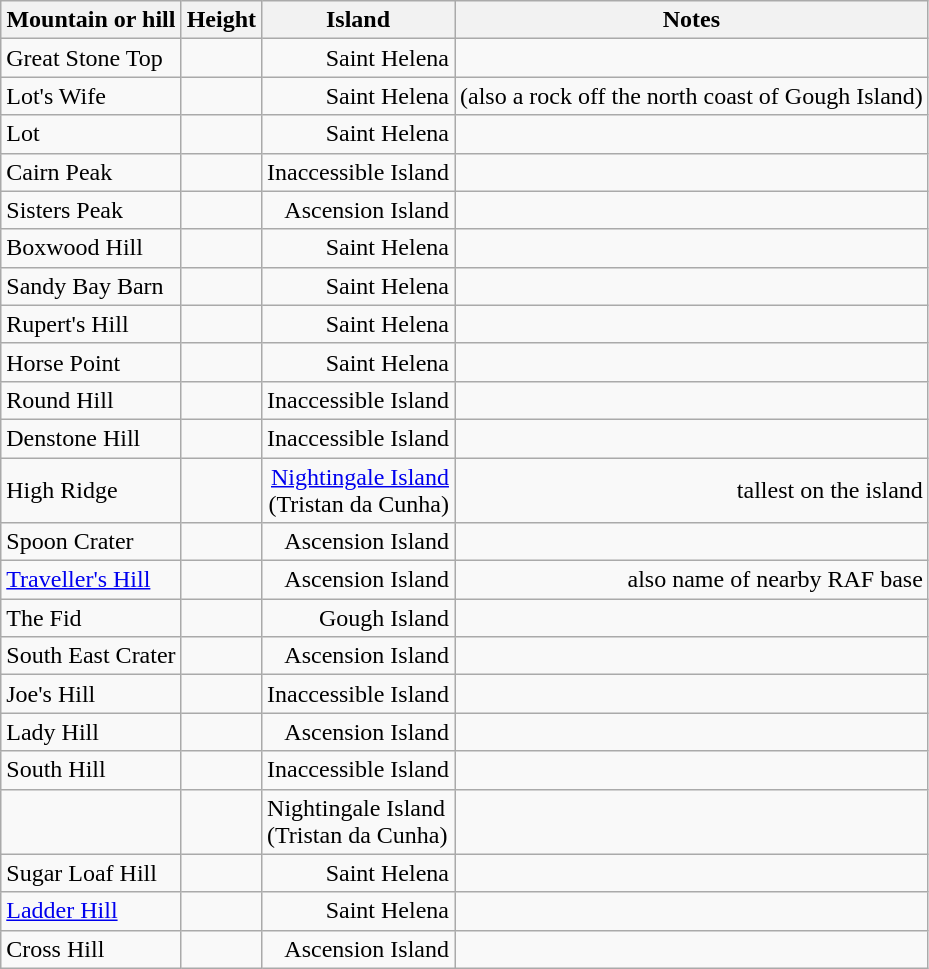<table class="wikitable sortable">
<tr>
<th>Mountain or hill</th>
<th>Height</th>
<th>Island</th>
<th>Notes</th>
</tr>
<tr>
<td>Great Stone Top</td>
<td align="right"></td>
<td align="right">Saint Helena</td>
<td align="right"></td>
</tr>
<tr>
<td>Lot's Wife</td>
<td align="right"></td>
<td align="right">Saint Helena</td>
<td align="right">(also a rock off the north coast of Gough Island)</td>
</tr>
<tr>
<td>Lot</td>
<td align="right"></td>
<td align="right">Saint Helena</td>
<td align="right"></td>
</tr>
<tr>
<td>Cairn Peak</td>
<td align="right"></td>
<td align="right">Inaccessible Island</td>
<td align="right"></td>
</tr>
<tr>
<td>Sisters Peak</td>
<td align="right"></td>
<td align="right">Ascension Island</td>
<td align="right"></td>
</tr>
<tr>
<td>Boxwood Hill</td>
<td align="right"></td>
<td align="right">Saint Helena</td>
<td align="right"></td>
</tr>
<tr>
<td>Sandy Bay Barn</td>
<td align="right"></td>
<td align="right">Saint Helena</td>
<td align="right"></td>
</tr>
<tr>
<td>Rupert's Hill</td>
<td align="right"></td>
<td align="right">Saint Helena</td>
<td align="right"></td>
</tr>
<tr>
<td>Horse Point</td>
<td align="right"></td>
<td align="right">Saint Helena</td>
<td align="right"></td>
</tr>
<tr>
<td>Round Hill</td>
<td align="right"></td>
<td align="right">Inaccessible Island</td>
<td align="right"></td>
</tr>
<tr>
<td>Denstone Hill</td>
<td align="right"></td>
<td align="right">Inaccessible Island</td>
<td align="right"></td>
</tr>
<tr>
<td>High Ridge</td>
<td align="right"></td>
<td align="right"><a href='#'>Nightingale Island</a><br>(Tristan da Cunha)</td>
<td align="right">tallest on the island</td>
</tr>
<tr>
<td>Spoon Crater</td>
<td align="right"></td>
<td align="right">Ascension Island</td>
<td align="right"></td>
</tr>
<tr>
<td><a href='#'>Traveller's Hill</a></td>
<td align="right"></td>
<td align="right">Ascension Island</td>
<td align="right">also name of nearby RAF base</td>
</tr>
<tr>
<td>The Fid</td>
<td align="right"></td>
<td align="right">Gough Island</td>
<td align="right"></td>
</tr>
<tr>
<td>South East Crater</td>
<td align="right"></td>
<td align="right">Ascension Island</td>
<td align="right"></td>
</tr>
<tr>
<td>Joe's Hill</td>
<td align="right"></td>
<td align="right">Inaccessible Island</td>
<td align="right"></td>
</tr>
<tr>
<td>Lady Hill</td>
<td align="right"></td>
<td align="right">Ascension Island</td>
<td align="right"></td>
</tr>
<tr>
<td>South Hill</td>
<td align="right"></td>
<td align="right">Inaccessible Island</td>
<td align="right"></td>
</tr>
<tr>
<td></td>
<td></td>
<td>Nightingale Island<br>(Tristan da Cunha)</td>
<td></td>
</tr>
<tr>
<td>Sugar Loaf Hill</td>
<td align="right"></td>
<td align="right">Saint Helena</td>
<td align="right"></td>
</tr>
<tr>
<td><a href='#'>Ladder Hill</a></td>
<td align="right"></td>
<td align="right">Saint Helena</td>
<td align="right"></td>
</tr>
<tr>
<td>Cross Hill</td>
<td align="right"></td>
<td align="right">Ascension Island</td>
<td align="right"></td>
</tr>
</table>
